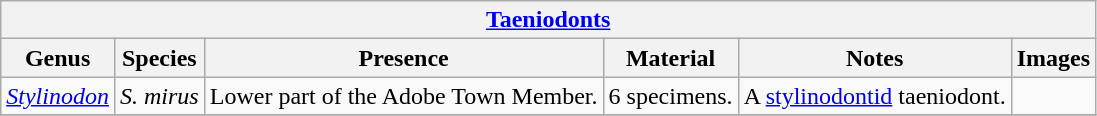<table class="wikitable" align="center">
<tr>
<th colspan="6" align="center"><strong><a href='#'>Taeniodonts</a></strong></th>
</tr>
<tr>
<th>Genus</th>
<th>Species</th>
<th>Presence</th>
<th><strong>Material</strong></th>
<th>Notes</th>
<th>Images</th>
</tr>
<tr>
<td><em><a href='#'>Stylinodon</a></em></td>
<td><em>S. mirus</em></td>
<td>Lower part of the Adobe Town Member.</td>
<td>6 specimens.</td>
<td>A <a href='#'>stylinodontid</a> taeniodont.</td>
<td></td>
</tr>
<tr>
</tr>
</table>
